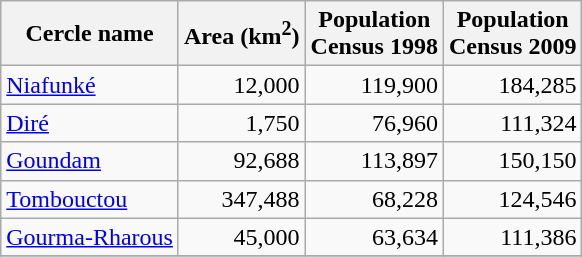<table class="sortable wikitable">
<tr>
<th>Cercle name</th>
<th>Area (km<sup>2</sup>)</th>
<th>Population<br>Census 1998</th>
<th>Population<br>Census 2009</th>
</tr>
<tr>
<td><a href='#'>Niafunké</a></td>
<td align="right">12,000</td>
<td align="right">119,900</td>
<td align="right">184,285</td>
</tr>
<tr>
<td><a href='#'>Diré</a></td>
<td align="right">1,750</td>
<td align="right">76,960</td>
<td align="right">111,324</td>
</tr>
<tr>
<td><a href='#'>Goundam</a></td>
<td align="right">92,688</td>
<td align="right">113,897</td>
<td align="right">150,150</td>
</tr>
<tr>
<td><a href='#'>Tombouctou</a></td>
<td align="right">347,488</td>
<td align="right">68,228</td>
<td align="right">124,546</td>
</tr>
<tr>
<td><a href='#'>Gourma-Rharous</a></td>
<td align="right">45,000</td>
<td align="right">63,634</td>
<td align="right">111,386</td>
</tr>
<tr>
</tr>
</table>
